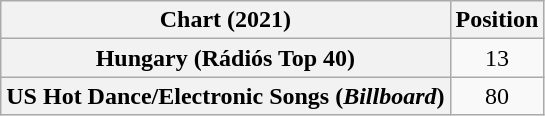<table class="wikitable sortable plainrowheaders" style="text-align:center">
<tr>
<th scope="col">Chart (2021)</th>
<th scope="col">Position</th>
</tr>
<tr>
<th scope="row">Hungary (Rádiós Top 40)</th>
<td>13</td>
</tr>
<tr>
<th scope="row">US Hot Dance/Electronic Songs (<em>Billboard</em>)</th>
<td>80</td>
</tr>
</table>
